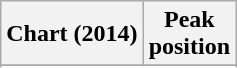<table class="wikitable sortable plainrowheaders">
<tr>
<th>Chart (2014)</th>
<th>Peak<br>position</th>
</tr>
<tr>
</tr>
<tr>
</tr>
<tr>
</tr>
<tr>
</tr>
<tr>
</tr>
<tr>
</tr>
</table>
